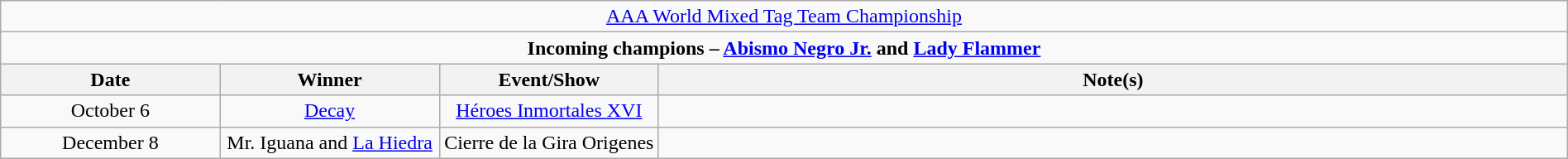<table class="wikitable" style="text-align:center; width:100%;">
<tr>
<td colspan="4" style="text-align: center;"><a href='#'>AAA World Mixed Tag Team Championship</a></td>
</tr>
<tr>
<td colspan="4" style="text-align: center;"><strong>Incoming champions – <a href='#'>Abismo Negro Jr.</a> and <a href='#'>Lady Flammer</a></strong></td>
</tr>
<tr>
<th width=14%>Date</th>
<th width=14%>Winner</th>
<th width=14%>Event/Show</th>
<th width=58%>Note(s)</th>
</tr>
<tr>
<td>October 6</td>
<td><a href='#'>Decay</a><br></td>
<td><a href='#'>Héroes Inmortales XVI</a></td>
<td></td>
</tr>
<tr>
<td>December 8<br></td>
<td>Mr. Iguana and <a href='#'>La Hiedra</a></td>
<td>Cierre de la Gira Origenes</td>
<td></td>
</tr>
</table>
